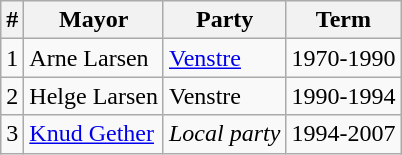<table class="wikitable">
<tr>
<th>#</th>
<th>Mayor</th>
<th>Party</th>
<th>Term</th>
</tr>
<tr>
<td>1</td>
<td>Arne Larsen</td>
<td> <a href='#'>Venstre</a></td>
<td>1970-1990</td>
</tr>
<tr>
<td>2</td>
<td>Helge Larsen</td>
<td> Venstre</td>
<td>1990-1994</td>
</tr>
<tr>
<td>3</td>
<td><a href='#'>Knud Gether</a></td>
<td> <em>Local party</em></td>
<td>1994-2007</td>
</tr>
</table>
